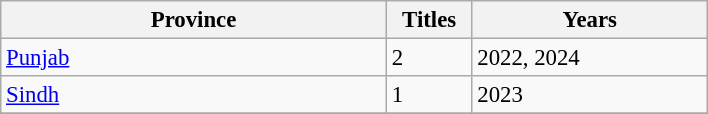<table class="wikitable " style="font-size: 95%;">
<tr>
<th width="250">Province</th>
<th width="50">Titles</th>
<th width="150">Years</th>
</tr>
<tr>
<td><a href='#'>Punjab</a></td>
<td>2</td>
<td>2022, 2024</td>
</tr>
<tr>
<td><a href='#'> Sindh</a></td>
<td>1</td>
<td>2023</td>
</tr>
<tr>
</tr>
</table>
